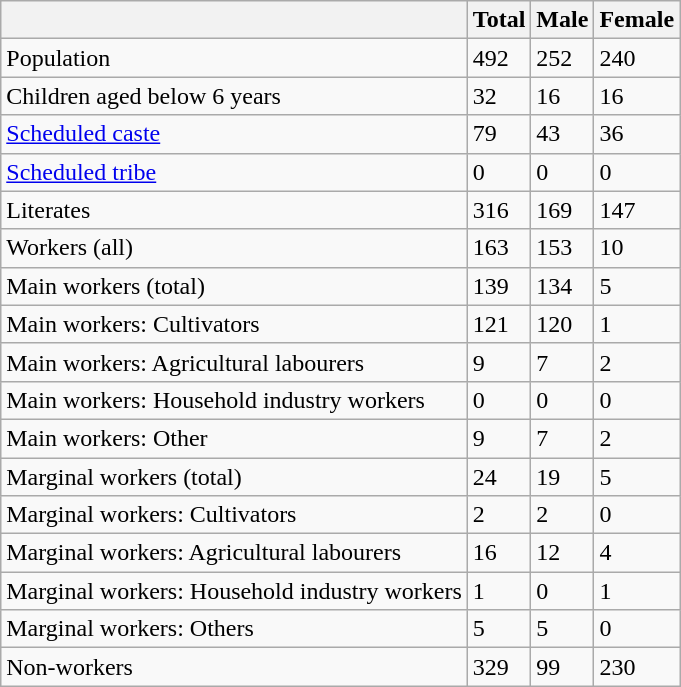<table class="wikitable sortable">
<tr>
<th></th>
<th>Total</th>
<th>Male</th>
<th>Female</th>
</tr>
<tr>
<td>Population</td>
<td>492</td>
<td>252</td>
<td>240</td>
</tr>
<tr>
<td>Children aged below 6 years</td>
<td>32</td>
<td>16</td>
<td>16</td>
</tr>
<tr>
<td><a href='#'>Scheduled caste</a></td>
<td>79</td>
<td>43</td>
<td>36</td>
</tr>
<tr>
<td><a href='#'>Scheduled tribe</a></td>
<td>0</td>
<td>0</td>
<td>0</td>
</tr>
<tr>
<td>Literates</td>
<td>316</td>
<td>169</td>
<td>147</td>
</tr>
<tr>
<td>Workers (all)</td>
<td>163</td>
<td>153</td>
<td>10</td>
</tr>
<tr>
<td>Main workers (total)</td>
<td>139</td>
<td>134</td>
<td>5</td>
</tr>
<tr>
<td>Main workers: Cultivators</td>
<td>121</td>
<td>120</td>
<td>1</td>
</tr>
<tr>
<td>Main workers: Agricultural labourers</td>
<td>9</td>
<td>7</td>
<td>2</td>
</tr>
<tr>
<td>Main workers: Household industry workers</td>
<td>0</td>
<td>0</td>
<td>0</td>
</tr>
<tr>
<td>Main workers: Other</td>
<td>9</td>
<td>7</td>
<td>2</td>
</tr>
<tr>
<td>Marginal workers (total)</td>
<td>24</td>
<td>19</td>
<td>5</td>
</tr>
<tr>
<td>Marginal workers: Cultivators</td>
<td>2</td>
<td>2</td>
<td>0</td>
</tr>
<tr>
<td>Marginal workers: Agricultural labourers</td>
<td>16</td>
<td>12</td>
<td>4</td>
</tr>
<tr>
<td>Marginal workers: Household industry workers</td>
<td>1</td>
<td>0</td>
<td>1</td>
</tr>
<tr>
<td>Marginal workers: Others</td>
<td>5</td>
<td>5</td>
<td>0</td>
</tr>
<tr>
<td>Non-workers</td>
<td>329</td>
<td>99</td>
<td>230</td>
</tr>
</table>
